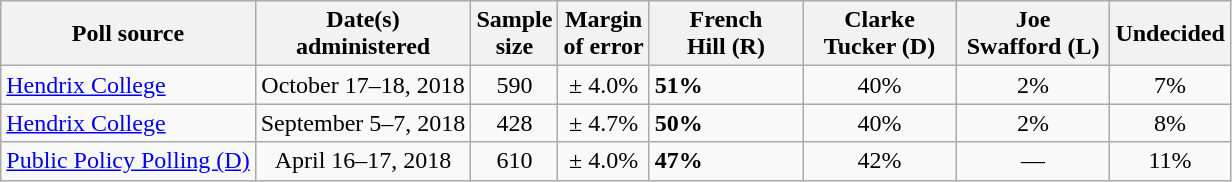<table class="wikitable">
<tr>
<th>Poll source</th>
<th>Date(s)<br>administered</th>
<th>Sample<br>size</th>
<th>Margin<br>of error</th>
<th style="width:95px;">French<br>Hill (R)</th>
<th style="width:95px;">Clarke<br>Tucker (D)</th>
<th style="width:95px;">Joe<br>Swafford (L)</th>
<th>Undecided</th>
</tr>
<tr>
<td><a href='#'>Hendrix College</a></td>
<td align=center>October 17–18, 2018</td>
<td align=center>590</td>
<td align=center>± 4.0%</td>
<td><strong>51%</strong></td>
<td align=center>40%</td>
<td align=center>2%</td>
<td align=center>7%</td>
</tr>
<tr>
<td><a href='#'>Hendrix College</a></td>
<td align=center>September 5–7, 2018</td>
<td align=center>428</td>
<td align=center>± 4.7%</td>
<td><strong>50%</strong></td>
<td align=center>40%</td>
<td align=center>2%</td>
<td align=center>8%</td>
</tr>
<tr>
<td><a href='#'>Public Policy Polling (D)</a></td>
<td align=center>April 16–17, 2018</td>
<td align=center>610</td>
<td align=center>± 4.0%</td>
<td><strong>47%</strong></td>
<td align=center>42%</td>
<td align=center>—</td>
<td align=center>11%</td>
</tr>
</table>
